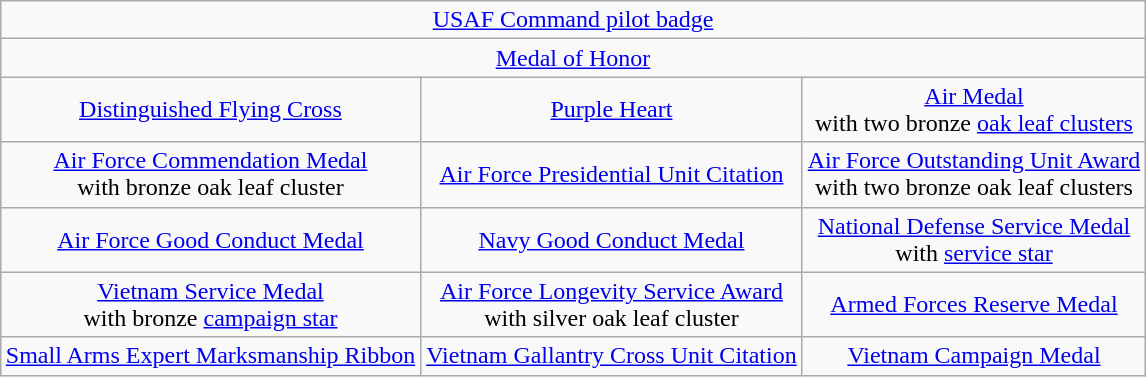<table class="wikitable" style="margin:1em auto; text-align:center;">
<tr>
<td colspan="3"><a href='#'>USAF Command pilot badge</a></td>
</tr>
<tr>
<td colspan="3"><a href='#'>Medal of Honor</a></td>
</tr>
<tr>
<td><a href='#'>Distinguished Flying Cross</a></td>
<td><a href='#'>Purple Heart</a></td>
<td><a href='#'>Air Medal</a><br>with two bronze <a href='#'>oak leaf clusters</a></td>
</tr>
<tr>
<td><a href='#'>Air Force Commendation Medal</a><br>with bronze oak leaf cluster</td>
<td><a href='#'>Air Force Presidential Unit Citation</a></td>
<td><a href='#'>Air Force Outstanding Unit Award</a><br>with two bronze oak leaf clusters</td>
</tr>
<tr>
<td><a href='#'>Air Force Good Conduct Medal</a></td>
<td><a href='#'>Navy Good Conduct Medal</a></td>
<td><a href='#'>National Defense Service Medal</a><br>with <a href='#'>service star</a></td>
</tr>
<tr>
<td><a href='#'>Vietnam Service Medal</a><br>with bronze <a href='#'>campaign star</a></td>
<td><a href='#'>Air Force Longevity Service Award</a><br>with silver oak leaf cluster</td>
<td><a href='#'>Armed Forces Reserve Medal</a></td>
</tr>
<tr>
<td><a href='#'>Small Arms Expert Marksmanship Ribbon</a></td>
<td><a href='#'>Vietnam Gallantry Cross Unit Citation</a></td>
<td><a href='#'>Vietnam Campaign Medal</a></td>
</tr>
</table>
